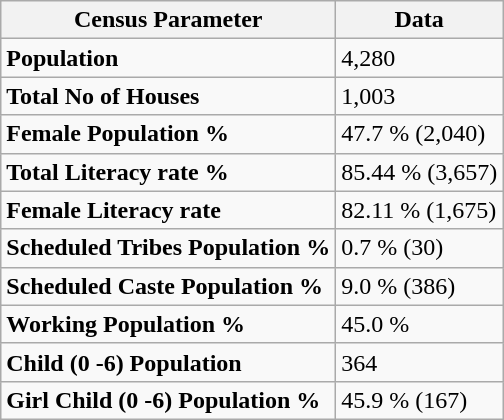<table class="wikitable">
<tr>
<th>Census Parameter</th>
<th>Data</th>
</tr>
<tr>
<td><strong>Population</strong></td>
<td>4,280</td>
</tr>
<tr>
<td><strong>Total No of Houses</strong></td>
<td>1,003</td>
</tr>
<tr>
<td><strong>Female Population %</strong></td>
<td>47.7 % (2,040)</td>
</tr>
<tr>
<td><strong>Total Literacy rate %</strong></td>
<td>85.44 % (3,657)</td>
</tr>
<tr>
<td><strong>Female Literacy rate</strong></td>
<td>82.11 % (1,675)</td>
</tr>
<tr>
<td><strong>Scheduled Tribes Population %</strong></td>
<td>0.7 % (30)</td>
</tr>
<tr>
<td><strong>Scheduled Caste Population %</strong></td>
<td>9.0 % (386)</td>
</tr>
<tr>
<td><strong>Working Population %</strong></td>
<td>45.0 %</td>
</tr>
<tr>
<td><strong>Child (0 -6) Population</strong></td>
<td>364</td>
</tr>
<tr>
<td><strong>Girl Child (0 -6) Population %</strong></td>
<td>45.9 % (167)</td>
</tr>
</table>
